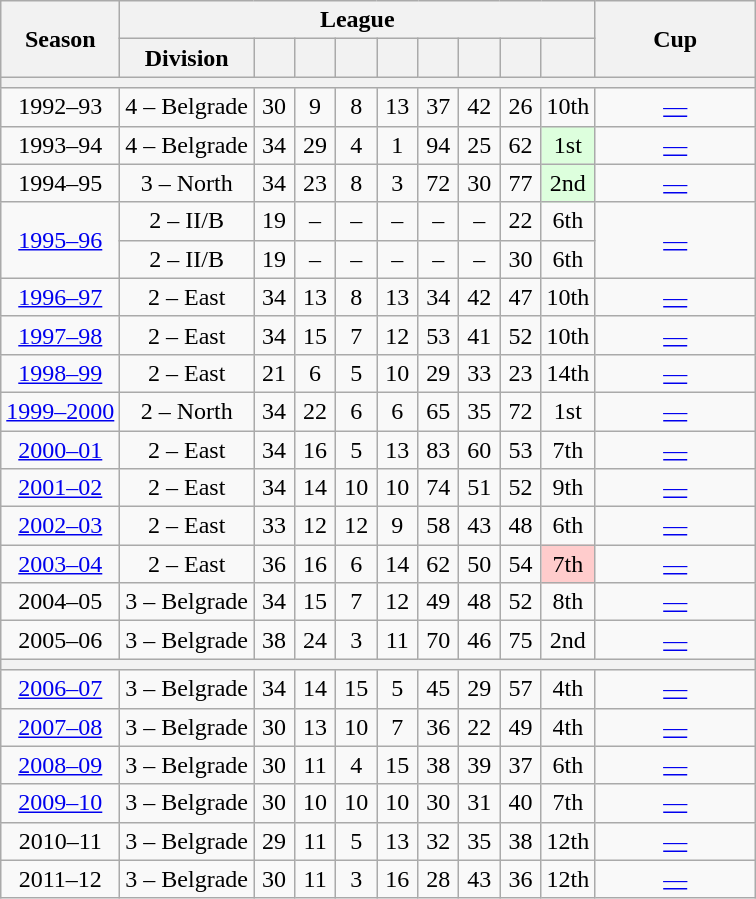<table class="wikitable sortable" style="text-align:center">
<tr>
<th rowspan="2">Season</th>
<th colspan="9">League</th>
<th rowspan="2" width="100">Cup</th>
</tr>
<tr>
<th>Division</th>
<th width="20"></th>
<th width="20"></th>
<th width="20"></th>
<th width="20"></th>
<th width="20"></th>
<th width="20"></th>
<th width="20"></th>
<th width="20"></th>
</tr>
<tr>
<th colspan="11"></th>
</tr>
<tr>
<td>1992–93</td>
<td>4 – Belgrade</td>
<td>30</td>
<td>9</td>
<td>8</td>
<td>13</td>
<td>37</td>
<td>42</td>
<td>26</td>
<td>10th</td>
<td><a href='#'>—</a></td>
</tr>
<tr>
<td>1993–94</td>
<td>4 – Belgrade</td>
<td>34</td>
<td>29</td>
<td>4</td>
<td>1</td>
<td>94</td>
<td>25</td>
<td>62</td>
<td style="background-color:#DFD">1st</td>
<td><a href='#'>—</a></td>
</tr>
<tr>
<td>1994–95</td>
<td>3 – North</td>
<td>34</td>
<td>23</td>
<td>8</td>
<td>3</td>
<td>72</td>
<td>30</td>
<td>77</td>
<td style="background-color:#DFD">2nd</td>
<td><a href='#'>—</a></td>
</tr>
<tr>
<td rowspan="2"><a href='#'>1995–96</a></td>
<td>2 – II/B</td>
<td>19</td>
<td>–</td>
<td>–</td>
<td>–</td>
<td>–</td>
<td>–</td>
<td>22</td>
<td>6th</td>
<td rowspan="2"><a href='#'>—</a></td>
</tr>
<tr>
<td>2 – II/B</td>
<td>19</td>
<td>–</td>
<td>–</td>
<td>–</td>
<td>–</td>
<td>–</td>
<td>30</td>
<td>6th</td>
</tr>
<tr>
<td><a href='#'>1996–97</a></td>
<td>2 – East</td>
<td>34</td>
<td>13</td>
<td>8</td>
<td>13</td>
<td>34</td>
<td>42</td>
<td>47</td>
<td>10th</td>
<td><a href='#'>—</a></td>
</tr>
<tr>
<td><a href='#'>1997–98</a></td>
<td>2 – East</td>
<td>34</td>
<td>15</td>
<td>7</td>
<td>12</td>
<td>53</td>
<td>41</td>
<td>52</td>
<td>10th</td>
<td><a href='#'>—</a></td>
</tr>
<tr>
<td><a href='#'>1998–99</a></td>
<td>2 – East</td>
<td>21</td>
<td>6</td>
<td>5</td>
<td>10</td>
<td>29</td>
<td>33</td>
<td>23</td>
<td>14th</td>
<td><a href='#'>—</a></td>
</tr>
<tr>
<td><a href='#'>1999–2000</a></td>
<td>2 – North</td>
<td>34</td>
<td>22</td>
<td>6</td>
<td>6</td>
<td>65</td>
<td>35</td>
<td>72</td>
<td>1st</td>
<td><a href='#'>—</a></td>
</tr>
<tr>
<td><a href='#'>2000–01</a></td>
<td>2 – East</td>
<td>34</td>
<td>16</td>
<td>5</td>
<td>13</td>
<td>83</td>
<td>60</td>
<td>53</td>
<td>7th</td>
<td><a href='#'>—</a></td>
</tr>
<tr>
<td><a href='#'>2001–02</a></td>
<td>2 – East</td>
<td>34</td>
<td>14</td>
<td>10</td>
<td>10</td>
<td>74</td>
<td>51</td>
<td>52</td>
<td>9th</td>
<td><a href='#'>—</a></td>
</tr>
<tr>
<td><a href='#'>2002–03</a></td>
<td>2 – East</td>
<td>33</td>
<td>12</td>
<td>12</td>
<td>9</td>
<td>58</td>
<td>43</td>
<td>48</td>
<td>6th</td>
<td><a href='#'>—</a></td>
</tr>
<tr>
<td><a href='#'>2003–04</a></td>
<td>2 – East</td>
<td>36</td>
<td>16</td>
<td>6</td>
<td>14</td>
<td>62</td>
<td>50</td>
<td>54</td>
<td style="background-color:#FCC">7th</td>
<td><a href='#'>—</a></td>
</tr>
<tr>
<td>2004–05</td>
<td>3 – Belgrade</td>
<td>34</td>
<td>15</td>
<td>7</td>
<td>12</td>
<td>49</td>
<td>48</td>
<td>52</td>
<td>8th</td>
<td><a href='#'>—</a></td>
</tr>
<tr>
<td>2005–06</td>
<td>3 – Belgrade</td>
<td>38</td>
<td>24</td>
<td>3</td>
<td>11</td>
<td>70</td>
<td>46</td>
<td>75</td>
<td>2nd</td>
<td><a href='#'>—</a></td>
</tr>
<tr>
<th colspan="11"></th>
</tr>
<tr>
<td><a href='#'>2006–07</a></td>
<td>3 – Belgrade</td>
<td>34</td>
<td>14</td>
<td>15</td>
<td>5</td>
<td>45</td>
<td>29</td>
<td>57</td>
<td>4th</td>
<td><a href='#'>—</a></td>
</tr>
<tr>
<td><a href='#'>2007–08</a></td>
<td>3 – Belgrade</td>
<td>30</td>
<td>13</td>
<td>10</td>
<td>7</td>
<td>36</td>
<td>22</td>
<td>49</td>
<td>4th</td>
<td><a href='#'>—</a></td>
</tr>
<tr>
<td><a href='#'>2008–09</a></td>
<td>3 – Belgrade</td>
<td>30</td>
<td>11</td>
<td>4</td>
<td>15</td>
<td>38</td>
<td>39</td>
<td>37</td>
<td>6th</td>
<td><a href='#'>—</a></td>
</tr>
<tr>
<td><a href='#'>2009–10</a></td>
<td>3 – Belgrade</td>
<td>30</td>
<td>10</td>
<td>10</td>
<td>10</td>
<td>30</td>
<td>31</td>
<td>40</td>
<td>7th</td>
<td><a href='#'>—</a></td>
</tr>
<tr>
<td>2010–11</td>
<td>3 – Belgrade</td>
<td>29</td>
<td>11</td>
<td>5</td>
<td>13</td>
<td>32</td>
<td>35</td>
<td>38</td>
<td>12th</td>
<td><a href='#'>—</a></td>
</tr>
<tr>
<td>2011–12</td>
<td>3 – Belgrade</td>
<td>30</td>
<td>11</td>
<td>3</td>
<td>16</td>
<td>28</td>
<td>43</td>
<td>36</td>
<td>12th</td>
<td><a href='#'>—</a></td>
</tr>
</table>
